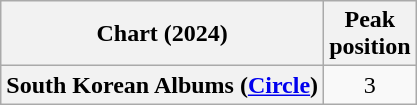<table class="wikitable plainrowheaders" style="text-align:center">
<tr>
<th scope="col">Chart (2024)</th>
<th scope="col">Peak<br>position</th>
</tr>
<tr>
<th scope="row">South Korean Albums (<a href='#'>Circle</a>)</th>
<td>3</td>
</tr>
</table>
